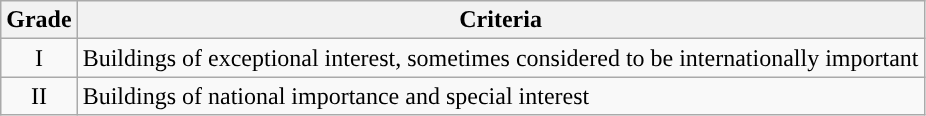<table class="wikitable">
<tr>
<th>Grade</th>
<th>Criteria</th>
</tr>
<tr>
<td align="center" >I</td>
<td>Buildings of exceptional interest, sometimes considered to be internationally important</td>
</tr>
<tr>
<td align="center" >II</td>
<td>Buildings of national importance and special interest</td>
</tr>
</table>
